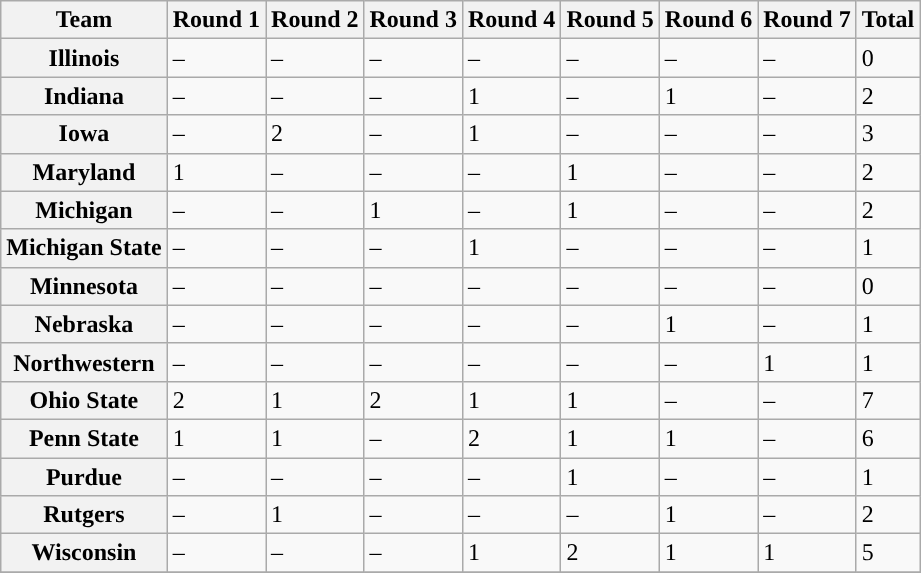<table class="wikitable sortable">
<tr>
<th>Team</th>
<th>Round 1</th>
<th>Round 2</th>
<th>Round 3</th>
<th>Round 4</th>
<th>Round 5</th>
<th>Round 6</th>
<th>Round 7</th>
<th>Total</th>
</tr>
<tr>
<th>Illinois</th>
<td>–</td>
<td>–</td>
<td>–</td>
<td>–</td>
<td>–</td>
<td>–</td>
<td>–</td>
<td>0</td>
</tr>
<tr>
<th>Indiana</th>
<td>–</td>
<td>–</td>
<td>–</td>
<td>1</td>
<td>–</td>
<td>1</td>
<td>–</td>
<td>2</td>
</tr>
<tr>
<th>Iowa</th>
<td>–</td>
<td>2</td>
<td>–</td>
<td>1</td>
<td>–</td>
<td>–</td>
<td>–</td>
<td>3</td>
</tr>
<tr>
<th>Maryland</th>
<td>1</td>
<td>–</td>
<td>–</td>
<td>–</td>
<td>1</td>
<td>–</td>
<td>–</td>
<td>2</td>
</tr>
<tr>
<th>Michigan</th>
<td>–</td>
<td>–</td>
<td>1</td>
<td>–</td>
<td>1</td>
<td>–</td>
<td>–</td>
<td>2</td>
</tr>
<tr>
<th>Michigan State</th>
<td>–</td>
<td>–</td>
<td>–</td>
<td>1</td>
<td>–</td>
<td>–</td>
<td>–</td>
<td>1</td>
</tr>
<tr>
<th>Minnesota</th>
<td>–</td>
<td>–</td>
<td>–</td>
<td>–</td>
<td>–</td>
<td>–</td>
<td>–</td>
<td>0</td>
</tr>
<tr>
<th>Nebraska</th>
<td>–</td>
<td>–</td>
<td>–</td>
<td>–</td>
<td>–</td>
<td>1</td>
<td>–</td>
<td>1</td>
</tr>
<tr>
<th>Northwestern</th>
<td>–</td>
<td>–</td>
<td>–</td>
<td>–</td>
<td>–</td>
<td>–</td>
<td>1</td>
<td>1</td>
</tr>
<tr>
<th>Ohio State</th>
<td>2</td>
<td>1</td>
<td>2</td>
<td>1</td>
<td>1</td>
<td>–</td>
<td>–</td>
<td>7</td>
</tr>
<tr>
<th>Penn State</th>
<td>1</td>
<td>1</td>
<td>–</td>
<td>2</td>
<td>1</td>
<td>1</td>
<td>–</td>
<td>6</td>
</tr>
<tr>
<th>Purdue</th>
<td>–</td>
<td>–</td>
<td>–</td>
<td>–</td>
<td>1</td>
<td>–</td>
<td>–</td>
<td>1</td>
</tr>
<tr>
<th><strong>Rutgers</strong></th>
<td>–</td>
<td>1</td>
<td>–</td>
<td>–</td>
<td>–</td>
<td>1</td>
<td>–</td>
<td>2</td>
</tr>
<tr>
<th>Wisconsin</th>
<td>–</td>
<td>–</td>
<td>–</td>
<td>1</td>
<td>2</td>
<td>1</td>
<td>1</td>
<td>5</td>
</tr>
<tr>
</tr>
</table>
